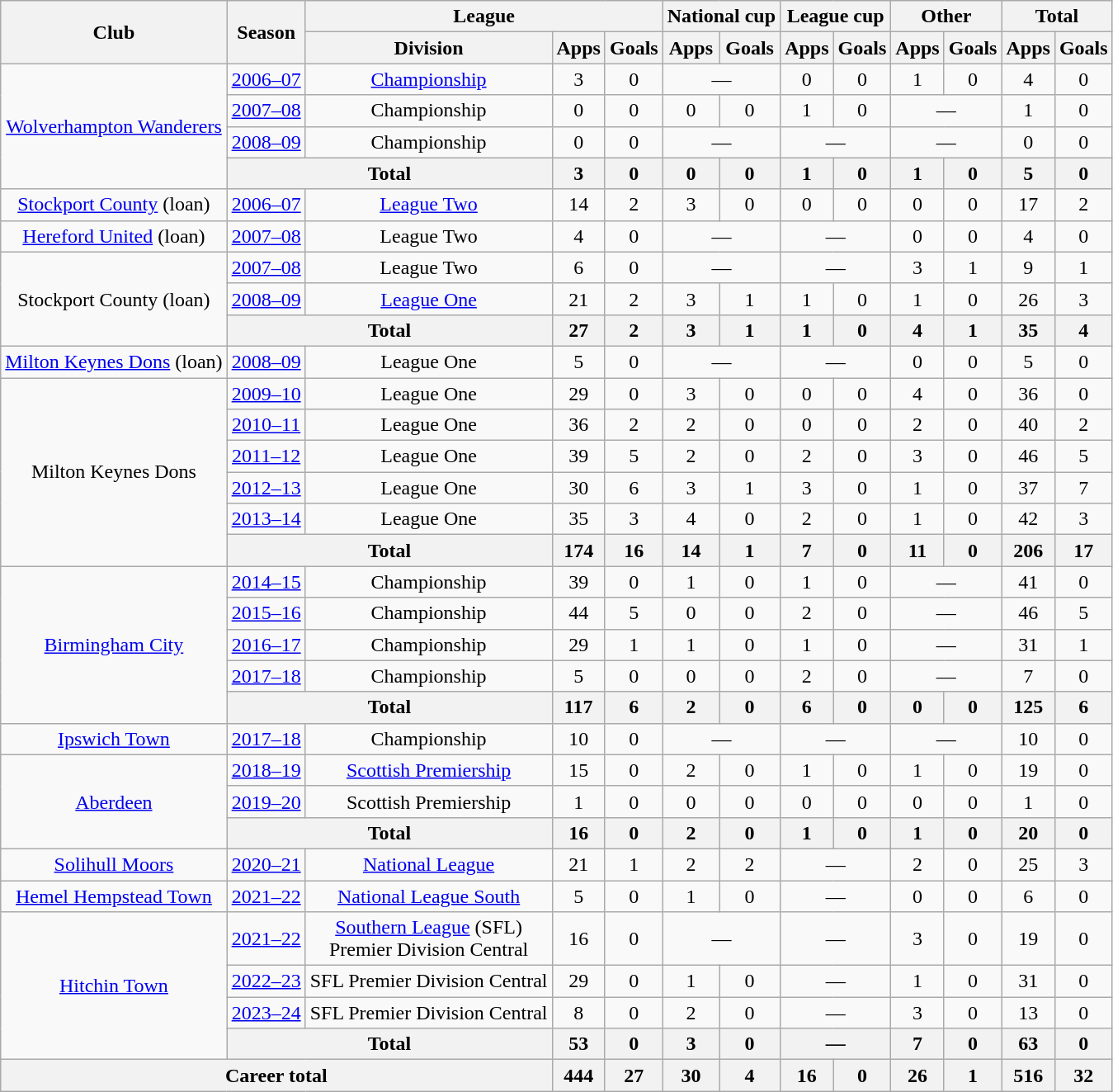<table class="wikitable" style="text-align:center">
<tr>
<th rowspan=2>Club</th>
<th rowspan=2>Season</th>
<th colspan=3>League</th>
<th colspan=2>National cup</th>
<th colspan=2>League cup</th>
<th colspan=2>Other</th>
<th colspan=2>Total</th>
</tr>
<tr>
<th>Division</th>
<th>Apps</th>
<th>Goals</th>
<th>Apps</th>
<th>Goals</th>
<th>Apps</th>
<th>Goals</th>
<th>Apps</th>
<th>Goals</th>
<th>Apps</th>
<th>Goals</th>
</tr>
<tr>
<td rowspan=4><a href='#'>Wolverhampton Wanderers</a></td>
<td><a href='#'>2006–07</a></td>
<td><a href='#'>Championship</a></td>
<td>3</td>
<td>0</td>
<td colspan=2>—</td>
<td>0</td>
<td>0</td>
<td>1</td>
<td>0</td>
<td>4</td>
<td>0</td>
</tr>
<tr>
<td><a href='#'>2007–08</a></td>
<td>Championship</td>
<td>0</td>
<td>0</td>
<td>0</td>
<td>0</td>
<td>1</td>
<td>0</td>
<td colspan=2>—</td>
<td>1</td>
<td>0</td>
</tr>
<tr>
<td><a href='#'>2008–09</a></td>
<td>Championship</td>
<td>0</td>
<td>0</td>
<td colspan=2>—</td>
<td colspan=2>—</td>
<td colspan=2>—</td>
<td>0</td>
<td>0</td>
</tr>
<tr>
<th colspan=2>Total</th>
<th>3</th>
<th>0</th>
<th>0</th>
<th>0</th>
<th>1</th>
<th>0</th>
<th>1</th>
<th>0</th>
<th>5</th>
<th>0</th>
</tr>
<tr>
<td><a href='#'>Stockport County</a> (loan)</td>
<td><a href='#'>2006–07</a></td>
<td><a href='#'>League Two</a></td>
<td>14</td>
<td>2</td>
<td>3</td>
<td>0</td>
<td>0</td>
<td>0</td>
<td>0</td>
<td>0</td>
<td>17</td>
<td>2</td>
</tr>
<tr>
<td><a href='#'>Hereford United</a> (loan)</td>
<td><a href='#'>2007–08</a></td>
<td>League Two</td>
<td>4</td>
<td>0</td>
<td colspan=2>—</td>
<td colspan=2>—</td>
<td>0</td>
<td>0</td>
<td>4</td>
<td>0</td>
</tr>
<tr>
<td rowspan=3>Stockport County (loan)</td>
<td><a href='#'>2007–08</a></td>
<td>League Two</td>
<td>6</td>
<td>0</td>
<td colspan=2>—</td>
<td colspan=2>—</td>
<td>3</td>
<td>1</td>
<td>9</td>
<td>1</td>
</tr>
<tr>
<td><a href='#'>2008–09</a></td>
<td><a href='#'>League One</a></td>
<td>21</td>
<td>2</td>
<td>3</td>
<td>1</td>
<td>1</td>
<td>0</td>
<td>1</td>
<td>0</td>
<td>26</td>
<td>3</td>
</tr>
<tr>
<th colspan=2>Total</th>
<th>27</th>
<th>2</th>
<th>3</th>
<th>1</th>
<th>1</th>
<th>0</th>
<th>4</th>
<th>1</th>
<th>35</th>
<th>4</th>
</tr>
<tr>
<td><a href='#'>Milton Keynes Dons</a> (loan)</td>
<td><a href='#'>2008–09</a></td>
<td>League One</td>
<td>5</td>
<td>0</td>
<td colspan=2>—</td>
<td colspan=2>—</td>
<td>0</td>
<td>0</td>
<td>5</td>
<td>0</td>
</tr>
<tr>
<td rowspan=6>Milton Keynes Dons</td>
<td><a href='#'>2009–10</a></td>
<td>League One</td>
<td>29</td>
<td>0</td>
<td>3</td>
<td>0</td>
<td>0</td>
<td>0</td>
<td>4</td>
<td>0</td>
<td>36</td>
<td>0</td>
</tr>
<tr>
<td><a href='#'>2010–11</a></td>
<td>League One</td>
<td>36</td>
<td>2</td>
<td>2</td>
<td>0</td>
<td>0</td>
<td>0</td>
<td>2</td>
<td>0</td>
<td>40</td>
<td>2</td>
</tr>
<tr>
<td><a href='#'>2011–12</a></td>
<td>League One</td>
<td>39</td>
<td>5</td>
<td>2</td>
<td>0</td>
<td>2</td>
<td>0</td>
<td>3</td>
<td>0</td>
<td>46</td>
<td>5</td>
</tr>
<tr>
<td><a href='#'>2012–13</a></td>
<td>League One</td>
<td>30</td>
<td>6</td>
<td>3</td>
<td>1</td>
<td>3</td>
<td>0</td>
<td>1</td>
<td>0</td>
<td>37</td>
<td>7</td>
</tr>
<tr>
<td><a href='#'>2013–14</a></td>
<td>League One</td>
<td>35</td>
<td>3</td>
<td>4</td>
<td>0</td>
<td>2</td>
<td>0</td>
<td>1</td>
<td>0</td>
<td>42</td>
<td>3</td>
</tr>
<tr>
<th colspan=2>Total</th>
<th>174</th>
<th>16</th>
<th>14</th>
<th>1</th>
<th>7</th>
<th>0</th>
<th>11</th>
<th>0</th>
<th>206</th>
<th>17</th>
</tr>
<tr>
<td rowspan=5><a href='#'>Birmingham City</a></td>
<td><a href='#'>2014–15</a></td>
<td>Championship</td>
<td>39</td>
<td>0</td>
<td>1</td>
<td>0</td>
<td>1</td>
<td>0</td>
<td colspan=2>—</td>
<td>41</td>
<td>0</td>
</tr>
<tr>
<td><a href='#'>2015–16</a></td>
<td>Championship</td>
<td>44</td>
<td>5</td>
<td>0</td>
<td>0</td>
<td>2</td>
<td>0</td>
<td colspan=2>—</td>
<td>46</td>
<td>5</td>
</tr>
<tr>
<td><a href='#'>2016–17</a></td>
<td>Championship</td>
<td>29</td>
<td>1</td>
<td>1</td>
<td>0</td>
<td>1</td>
<td>0</td>
<td colspan=2>—</td>
<td>31</td>
<td>1</td>
</tr>
<tr>
<td><a href='#'>2017–18</a></td>
<td>Championship</td>
<td>5</td>
<td>0</td>
<td>0</td>
<td>0</td>
<td>2</td>
<td>0</td>
<td colspan=2>—</td>
<td>7</td>
<td>0</td>
</tr>
<tr>
<th colspan=2>Total</th>
<th>117</th>
<th>6</th>
<th>2</th>
<th>0</th>
<th>6</th>
<th>0</th>
<th>0</th>
<th>0</th>
<th>125</th>
<th>6</th>
</tr>
<tr>
<td><a href='#'>Ipswich Town</a></td>
<td><a href='#'>2017–18</a></td>
<td>Championship</td>
<td>10</td>
<td>0</td>
<td colspan=2>—</td>
<td colspan=2>—</td>
<td colspan=2>—</td>
<td>10</td>
<td>0</td>
</tr>
<tr>
<td rowspan=3><a href='#'>Aberdeen</a></td>
<td><a href='#'>2018–19</a></td>
<td><a href='#'>Scottish Premiership</a></td>
<td>15</td>
<td>0</td>
<td>2</td>
<td>0</td>
<td>1</td>
<td>0</td>
<td>1</td>
<td>0</td>
<td>19</td>
<td>0</td>
</tr>
<tr>
<td><a href='#'>2019–20</a></td>
<td>Scottish Premiership</td>
<td>1</td>
<td>0</td>
<td>0</td>
<td>0</td>
<td>0</td>
<td>0</td>
<td>0</td>
<td>0</td>
<td>1</td>
<td>0</td>
</tr>
<tr>
<th colspan=2>Total</th>
<th>16</th>
<th>0</th>
<th>2</th>
<th>0</th>
<th>1</th>
<th>0</th>
<th>1</th>
<th>0</th>
<th>20</th>
<th>0</th>
</tr>
<tr>
<td><a href='#'>Solihull Moors</a></td>
<td><a href='#'>2020–21</a></td>
<td><a href='#'>National League</a></td>
<td>21</td>
<td>1</td>
<td>2</td>
<td>2</td>
<td colspan=2>—</td>
<td>2</td>
<td>0</td>
<td>25</td>
<td>3</td>
</tr>
<tr>
<td><a href='#'>Hemel Hempstead Town</a></td>
<td><a href='#'>2021–22</a></td>
<td><a href='#'>National League South</a></td>
<td>5</td>
<td>0</td>
<td>1</td>
<td>0</td>
<td colspan=2>—</td>
<td>0</td>
<td>0</td>
<td>6</td>
<td>0</td>
</tr>
<tr>
<td rowspan=4><a href='#'>Hitchin Town</a></td>
<td><a href='#'>2021–22</a></td>
<td><a href='#'>Southern League</a> (SFL)<br>Premier Division Central</td>
<td>16</td>
<td>0</td>
<td colspan=2>—</td>
<td colspan=2>—</td>
<td>3</td>
<td>0</td>
<td>19</td>
<td>0</td>
</tr>
<tr>
<td><a href='#'>2022–23</a></td>
<td>SFL Premier Division Central</td>
<td>29</td>
<td>0</td>
<td>1</td>
<td>0</td>
<td colspan=2>—</td>
<td>1</td>
<td>0</td>
<td>31</td>
<td>0</td>
</tr>
<tr>
<td><a href='#'>2023–24</a></td>
<td>SFL Premier Division Central</td>
<td>8</td>
<td>0</td>
<td>2</td>
<td>0</td>
<td colspan=2>—</td>
<td>3</td>
<td>0</td>
<td>13</td>
<td>0</td>
</tr>
<tr>
<th colspan=2>Total</th>
<th>53</th>
<th>0</th>
<th>3</th>
<th>0</th>
<th colspan=2>—</th>
<th>7</th>
<th>0</th>
<th>63</th>
<th>0</th>
</tr>
<tr>
<th colspan=3>Career total</th>
<th>444</th>
<th>27</th>
<th>30</th>
<th>4</th>
<th>16</th>
<th>0</th>
<th>26</th>
<th>1</th>
<th>516</th>
<th>32</th>
</tr>
</table>
